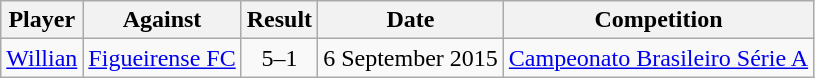<table class="wikitable sortable">
<tr>
<th>Player</th>
<th>Against</th>
<th>Result</th>
<th>Date</th>
<th>Competition</th>
</tr>
<tr>
<td> <a href='#'>Willian</a></td>
<td> <a href='#'>Figueirense FC</a></td>
<td align=center>5–1</td>
<td>6 September 2015</td>
<td align=center><a href='#'>Campeonato Brasileiro Série A</a></td>
</tr>
</table>
